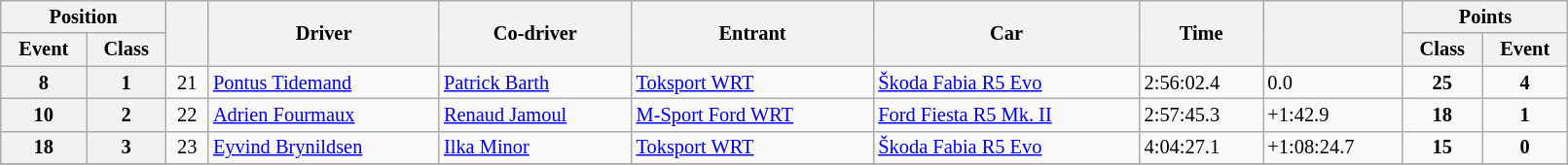<table class="wikitable" width=85% style="font-size: 85%;">
<tr>
<th colspan="2">Position</th>
<th rowspan="2"></th>
<th rowspan="2">Driver</th>
<th rowspan="2">Co-driver</th>
<th rowspan="2">Entrant</th>
<th rowspan="2">Car</th>
<th rowspan="2">Time</th>
<th rowspan="2"></th>
<th colspan="2">Points</th>
</tr>
<tr>
<th>Event</th>
<th>Class</th>
<th>Class</th>
<th>Event</th>
</tr>
<tr>
<th>8</th>
<th>1</th>
<td align="center">21</td>
<td><a href='#'>Pontus Tidemand</a></td>
<td><a href='#'>Patrick Barth</a></td>
<td><a href='#'>Toksport WRT</a></td>
<td><a href='#'>Škoda Fabia R5 Evo</a></td>
<td>2:56:02.4</td>
<td>0.0</td>
<td align="center"><strong>25</strong></td>
<td align="center"><strong>4</strong></td>
</tr>
<tr>
<th>10</th>
<th>2</th>
<td align="center">22</td>
<td><a href='#'>Adrien Fourmaux</a></td>
<td><a href='#'>Renaud Jamoul</a></td>
<td><a href='#'>M-Sport Ford WRT</a></td>
<td><a href='#'>Ford Fiesta R5 Mk. II</a></td>
<td>2:57:45.3</td>
<td>+1:42.9</td>
<td align="center"><strong>18</strong></td>
<td align="center"><strong>1</strong></td>
</tr>
<tr>
<th>18</th>
<th>3</th>
<td align="center">23</td>
<td><a href='#'>Eyvind Brynildsen</a></td>
<td><a href='#'>Ilka Minor</a></td>
<td><a href='#'>Toksport WRT</a></td>
<td><a href='#'>Škoda Fabia R5 Evo</a></td>
<td>4:04:27.1</td>
<td>+1:08:24.7</td>
<td align="center"><strong>15</strong></td>
<td align="center"><strong>0</strong></td>
</tr>
<tr>
</tr>
</table>
